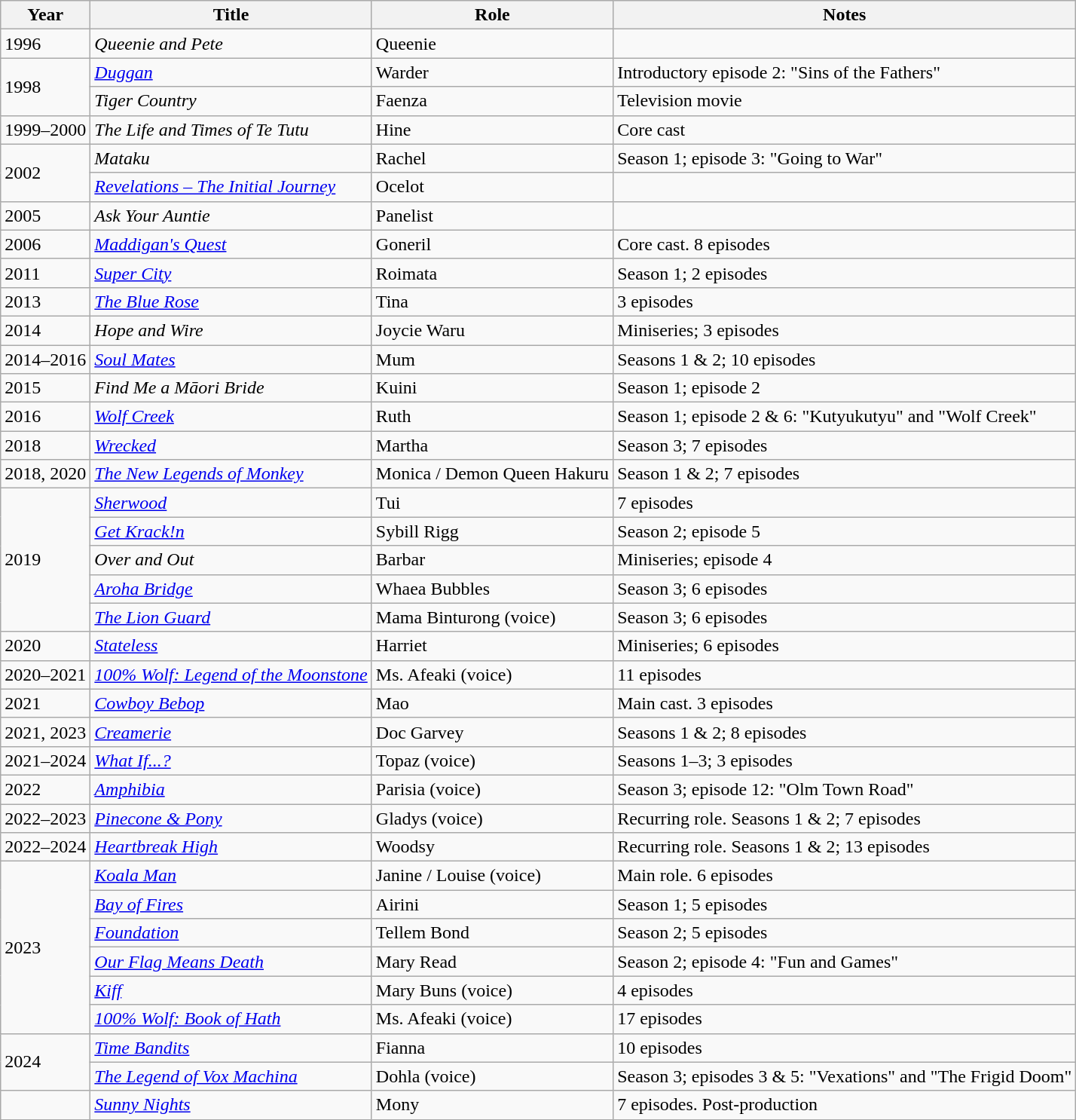<table class="wikitable sortable">
<tr>
<th>Year</th>
<th>Title</th>
<th>Role</th>
<th>Notes</th>
</tr>
<tr>
<td>1996</td>
<td><em>Queenie and Pete</em></td>
<td>Queenie</td>
<td></td>
</tr>
<tr>
<td rowspan=2>1998</td>
<td><em><a href='#'>Duggan</a></em></td>
<td>Warder</td>
<td>Introductory episode 2: "Sins of the Fathers"</td>
</tr>
<tr>
<td><em>Tiger Country</em></td>
<td>Faenza</td>
<td>Television movie</td>
</tr>
<tr>
<td>1999–2000</td>
<td><em>The Life and Times of Te Tutu</em></td>
<td>Hine</td>
<td>Core cast</td>
</tr>
<tr>
<td rowspan=2>2002</td>
<td><em>Mataku</em></td>
<td>Rachel</td>
<td>Season 1; episode 3: "Going to War"</td>
</tr>
<tr>
<td><em><a href='#'>Revelations – The Initial Journey</a></em></td>
<td>Ocelot</td>
<td></td>
</tr>
<tr>
<td>2005</td>
<td><em>Ask Your Auntie</em></td>
<td>Panelist</td>
<td></td>
</tr>
<tr>
<td>2006</td>
<td><em><a href='#'>Maddigan's Quest</a></em></td>
<td>Goneril</td>
<td>Core cast. 8 episodes</td>
</tr>
<tr>
<td>2011</td>
<td><a href='#'><em>Super City</em></a></td>
<td>Roimata</td>
<td>Season 1; 2 episodes</td>
</tr>
<tr>
<td>2013</td>
<td><em><a href='#'>The Blue Rose</a></em></td>
<td>Tina</td>
<td>3 episodes</td>
</tr>
<tr>
<td>2014</td>
<td><em>Hope and Wire</em></td>
<td>Joycie Waru</td>
<td>Miniseries; 3 episodes</td>
</tr>
<tr>
<td>2014–2016</td>
<td><em><a href='#'>Soul Mates</a></em></td>
<td>Mum</td>
<td>Seasons 1 & 2; 10 episodes</td>
</tr>
<tr>
<td>2015</td>
<td><em>Find Me a Māori Bride</em></td>
<td>Kuini</td>
<td>Season 1; episode 2</td>
</tr>
<tr>
<td>2016</td>
<td><em><a href='#'>Wolf Creek</a></em></td>
<td>Ruth</td>
<td>Season 1; episode 2 & 6: "Kutyukutyu" and "Wolf Creek"</td>
</tr>
<tr>
<td>2018</td>
<td><em><a href='#'>Wrecked</a></em></td>
<td>Martha</td>
<td>Season 3; 7 episodes</td>
</tr>
<tr>
<td>2018, 2020</td>
<td><em><a href='#'>The New Legends of Monkey</a></em></td>
<td>Monica / Demon Queen Hakuru</td>
<td>Season 1 & 2; 7 episodes</td>
</tr>
<tr>
<td rowspan=5>2019</td>
<td><em><a href='#'>Sherwood</a></em></td>
<td>Tui</td>
<td>7 episodes</td>
</tr>
<tr>
<td><em><a href='#'>Get Krack!n</a></em></td>
<td>Sybill Rigg</td>
<td>Season 2; episode 5</td>
</tr>
<tr>
<td><em>Over and Out</em></td>
<td>Barbar</td>
<td>Miniseries; episode 4</td>
</tr>
<tr>
<td><em><a href='#'>Aroha Bridge</a></em></td>
<td>Whaea Bubbles</td>
<td>Season 3; 6 episodes</td>
</tr>
<tr>
<td><em><a href='#'>The Lion Guard</a></em></td>
<td>Mama Binturong (voice)</td>
<td>Season 3; 6 episodes</td>
</tr>
<tr>
<td>2020</td>
<td><em><a href='#'>Stateless</a></em></td>
<td>Harriet</td>
<td>Miniseries; 6 episodes</td>
</tr>
<tr>
<td>2020–2021</td>
<td><em><a href='#'>100% Wolf: Legend of the Moonstone</a></em></td>
<td>Ms. Afeaki (voice)</td>
<td>11 episodes</td>
</tr>
<tr>
<td>2021</td>
<td><em><a href='#'>Cowboy Bebop</a></em></td>
<td>Mao</td>
<td>Main cast. 3 episodes</td>
</tr>
<tr>
<td>2021, 2023</td>
<td><em><a href='#'>Creamerie</a></em></td>
<td>Doc Garvey</td>
<td>Seasons 1 & 2; 8 episodes</td>
</tr>
<tr>
<td>2021–2024</td>
<td><em><a href='#'>What If...?</a></em></td>
<td>Topaz (voice)</td>
<td>Seasons 1–3; 3 episodes</td>
</tr>
<tr>
<td>2022</td>
<td><em><a href='#'>Amphibia</a></em></td>
<td>Parisia (voice)</td>
<td>Season 3; episode 12: "Olm Town Road"</td>
</tr>
<tr>
<td>2022–2023</td>
<td><em><a href='#'>Pinecone & Pony</a></em></td>
<td>Gladys (voice)</td>
<td>Recurring role. Seasons 1 & 2; 7 episodes</td>
</tr>
<tr>
<td>2022–2024</td>
<td><em><a href='#'>Heartbreak High</a></em></td>
<td>Woodsy</td>
<td>Recurring role. Seasons 1 & 2; 13 episodes</td>
</tr>
<tr>
<td rowspan=6>2023</td>
<td><em><a href='#'>Koala Man</a></em></td>
<td>Janine / Louise (voice)</td>
<td>Main role. 6 episodes</td>
</tr>
<tr>
<td><a href='#'><em>Bay of Fires</em></a></td>
<td>Airini</td>
<td>Season 1; 5 episodes</td>
</tr>
<tr>
<td><a href='#'><em>Foundation</em></a></td>
<td>Tellem Bond</td>
<td>Season 2; 5 episodes</td>
</tr>
<tr>
<td><em><a href='#'>Our Flag Means Death</a></em> </td>
<td>Mary Read</td>
<td>Season 2; episode 4: "Fun and Games"</td>
</tr>
<tr>
<td><em><a href='#'>Kiff</a></em></td>
<td>Mary Buns (voice)</td>
<td>4 episodes</td>
</tr>
<tr>
<td><em><a href='#'>100% Wolf: Book of Hath</a></em></td>
<td>Ms. Afeaki (voice)</td>
<td>17 episodes</td>
</tr>
<tr>
<td rowspan=2>2024</td>
<td><em><a href='#'>Time Bandits</a></em></td>
<td>Fianna</td>
<td>10 episodes</td>
</tr>
<tr>
<td><em><a href='#'>The Legend of Vox Machina</a></em> </td>
<td>Dohla (voice)</td>
<td>Season 3; episodes 3 & 5: "Vexations" and "The Frigid Doom"</td>
</tr>
<tr>
<td></td>
<td><em><a href='#'>Sunny Nights</a></em></td>
<td>Mony</td>
<td>7 episodes. Post-production</td>
</tr>
</table>
